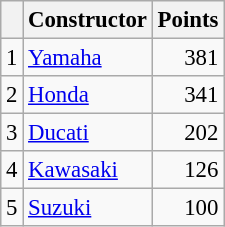<table class="wikitable" style="font-size: 95%;">
<tr>
<th></th>
<th>Constructor</th>
<th>Points</th>
</tr>
<tr>
<td align=center>1</td>
<td> <a href='#'>Yamaha</a></td>
<td align=right>381</td>
</tr>
<tr>
<td align=center>2</td>
<td> <a href='#'>Honda</a></td>
<td align=right>341</td>
</tr>
<tr>
<td align=center>3</td>
<td> <a href='#'>Ducati</a></td>
<td align=right>202</td>
</tr>
<tr>
<td align=center>4</td>
<td> <a href='#'>Kawasaki</a></td>
<td align=right>126</td>
</tr>
<tr>
<td align=center>5</td>
<td> <a href='#'>Suzuki</a></td>
<td align=right>100</td>
</tr>
</table>
